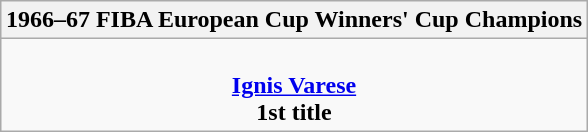<table class=wikitable style="text-align:center; margin:auto">
<tr>
<th>1966–67 FIBA European Cup Winners' Cup Champions</th>
</tr>
<tr>
<td><br> <strong><a href='#'>Ignis Varese</a></strong> <br> <strong>1st title</strong></td>
</tr>
</table>
